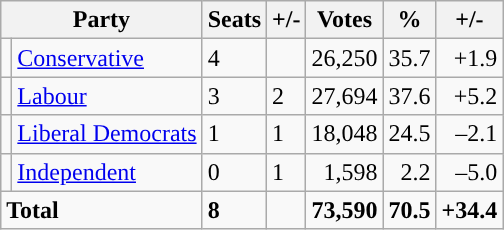<table class="wikitable sortable">
<tr>
<th colspan="2">Party</th>
<th>Seats</th>
<th>+/-</th>
<th>Votes</th>
<th>%</th>
<th>+/-</th>
</tr>
<tr>
<td style="background-color: "></td>
<td><a href='#'>Conservative</a></td>
<td>4</td>
<td></td>
<td style="text-align:right;">26,250</td>
<td style="text-align:right;">35.7</td>
<td style="text-align:right;">+1.9</td>
</tr>
<tr>
<td style="background-color: "></td>
<td><a href='#'>Labour</a></td>
<td>3</td>
<td> 2</td>
<td style="text-align:right;">27,694</td>
<td style="text-align:right;">37.6</td>
<td style="text-align:right;">+5.2</td>
</tr>
<tr>
<td style="background-color: "></td>
<td><a href='#'>Liberal Democrats</a></td>
<td>1</td>
<td> 1</td>
<td style="text-align:right;">18,048</td>
<td style="text-align:right;">24.5</td>
<td style="text-align:right;">–2.1</td>
</tr>
<tr>
<td style="background-color: "></td>
<td><a href='#'>Independent</a></td>
<td>0</td>
<td> 1</td>
<td style="text-align:right;">1,598</td>
<td style="text-align:right;">2.2</td>
<td style="text-align:right;">–5.0</td>
</tr>
<tr>
<td colspan="2"><strong>Total</strong></td>
<td><strong>8</strong></td>
<td></td>
<td style="text-align:right;"><strong>73,590</strong></td>
<td style="text-align:right;"><strong>70.5</strong></td>
<td style="text-align:right;"><strong>+34.4</strong></td>
</tr>
</table>
